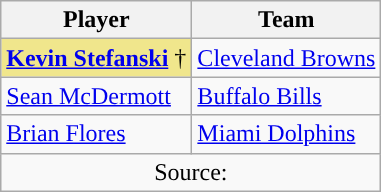<table class="wikitable sortable">
<tr>
<th>Player</th>
<th>Team</th>
</tr>
<tr>
<td style="background-color:Khaki; border:1px solid #aaaaaa"><strong><a href='#'>Kevin Stefanski</a></strong> †</td>
<td><a href='#'>Cleveland Browns</a></td>
</tr>
<tr>
<td><a href='#'>Sean McDermott</a></td>
<td><a href='#'>Buffalo Bills</a></td>
</tr>
<tr>
<td><a href='#'>Brian Flores</a></td>
<td><a href='#'>Miami Dolphins</a></td>
</tr>
<tr>
<td colspan="2" style="text-align:center;">Source:</td>
</tr>
</table>
